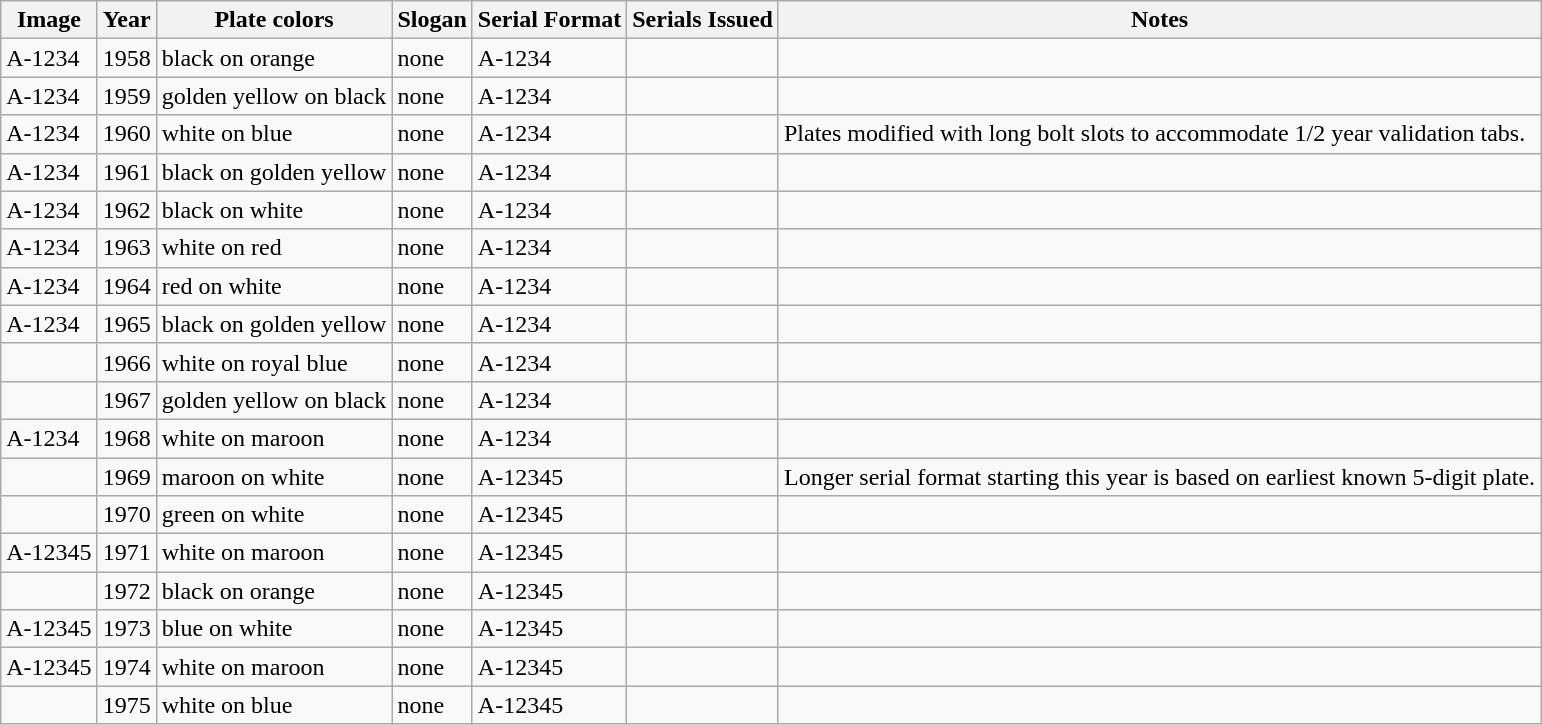<table class=wikitable>
<tr>
<th>Image</th>
<th>Year</th>
<th>Plate colors</th>
<th>Slogan</th>
<th>Serial Format</th>
<th>Serials Issued</th>
<th>Notes</th>
</tr>
<tr>
<td><div>A-1234</div></td>
<td>1958</td>
<td>black on orange</td>
<td>none</td>
<td>A-1234</td>
<td></td>
<td></td>
</tr>
<tr>
<td><div>A-1234</div></td>
<td>1959</td>
<td>golden yellow on black</td>
<td>none</td>
<td>A-1234</td>
<td></td>
<td></td>
</tr>
<tr>
<td><div>A-1234</div></td>
<td>1960</td>
<td>white on blue</td>
<td>none</td>
<td>A-1234</td>
<td></td>
<td>Plates modified with long bolt slots to accommodate 1/2 year validation tabs.</td>
</tr>
<tr>
<td><div>A-1234</div></td>
<td>1961</td>
<td>black on golden yellow</td>
<td>none</td>
<td>A-1234</td>
<td></td>
<td></td>
</tr>
<tr>
<td><div>A-1234</div></td>
<td>1962</td>
<td>black on white</td>
<td>none</td>
<td>A-1234</td>
<td></td>
<td></td>
</tr>
<tr>
<td><div>A-1234</div></td>
<td>1963</td>
<td>white on red</td>
<td>none</td>
<td>A-1234</td>
<td></td>
<td></td>
</tr>
<tr>
<td><div>A-1234</div></td>
<td>1964</td>
<td>red on white</td>
<td>none</td>
<td>A-1234</td>
<td></td>
<td></td>
</tr>
<tr>
<td><div>A-1234</div></td>
<td>1965</td>
<td>black on golden yellow</td>
<td>none</td>
<td>A-1234</td>
<td></td>
<td></td>
</tr>
<tr>
<td></td>
<td>1966</td>
<td>white on royal blue</td>
<td>none</td>
<td>A-1234</td>
<td></td>
<td></td>
</tr>
<tr>
<td></td>
<td>1967</td>
<td>golden yellow on black</td>
<td>none</td>
<td>A-1234</td>
<td></td>
<td></td>
</tr>
<tr>
<td><div>A-1234</div></td>
<td>1968</td>
<td>white on maroon</td>
<td>none</td>
<td>A-1234</td>
<td></td>
<td></td>
</tr>
<tr>
<td></td>
<td>1969</td>
<td>maroon on white</td>
<td>none</td>
<td>A-12345</td>
<td></td>
<td>Longer serial format starting this year is based on earliest known 5-digit plate.</td>
</tr>
<tr>
<td></td>
<td>1970</td>
<td>green on white</td>
<td>none</td>
<td>A-12345</td>
<td></td>
<td></td>
</tr>
<tr>
<td><div>A-12345</div></td>
<td>1971</td>
<td>white on maroon</td>
<td>none</td>
<td>A-12345</td>
<td></td>
<td></td>
</tr>
<tr>
<td></td>
<td>1972</td>
<td>black on orange</td>
<td>none</td>
<td>A-12345</td>
<td></td>
<td></td>
</tr>
<tr>
<td><div>A-12345</div></td>
<td>1973</td>
<td>blue on white</td>
<td>none</td>
<td>A-12345</td>
<td></td>
<td></td>
</tr>
<tr>
<td><div>A-12345</div></td>
<td>1974</td>
<td>white on maroon</td>
<td>none</td>
<td>A-12345</td>
<td></td>
<td></td>
</tr>
<tr>
<td></td>
<td>1975</td>
<td>white on blue</td>
<td>none</td>
<td>A-12345</td>
<td></td>
<td></td>
</tr>
</table>
